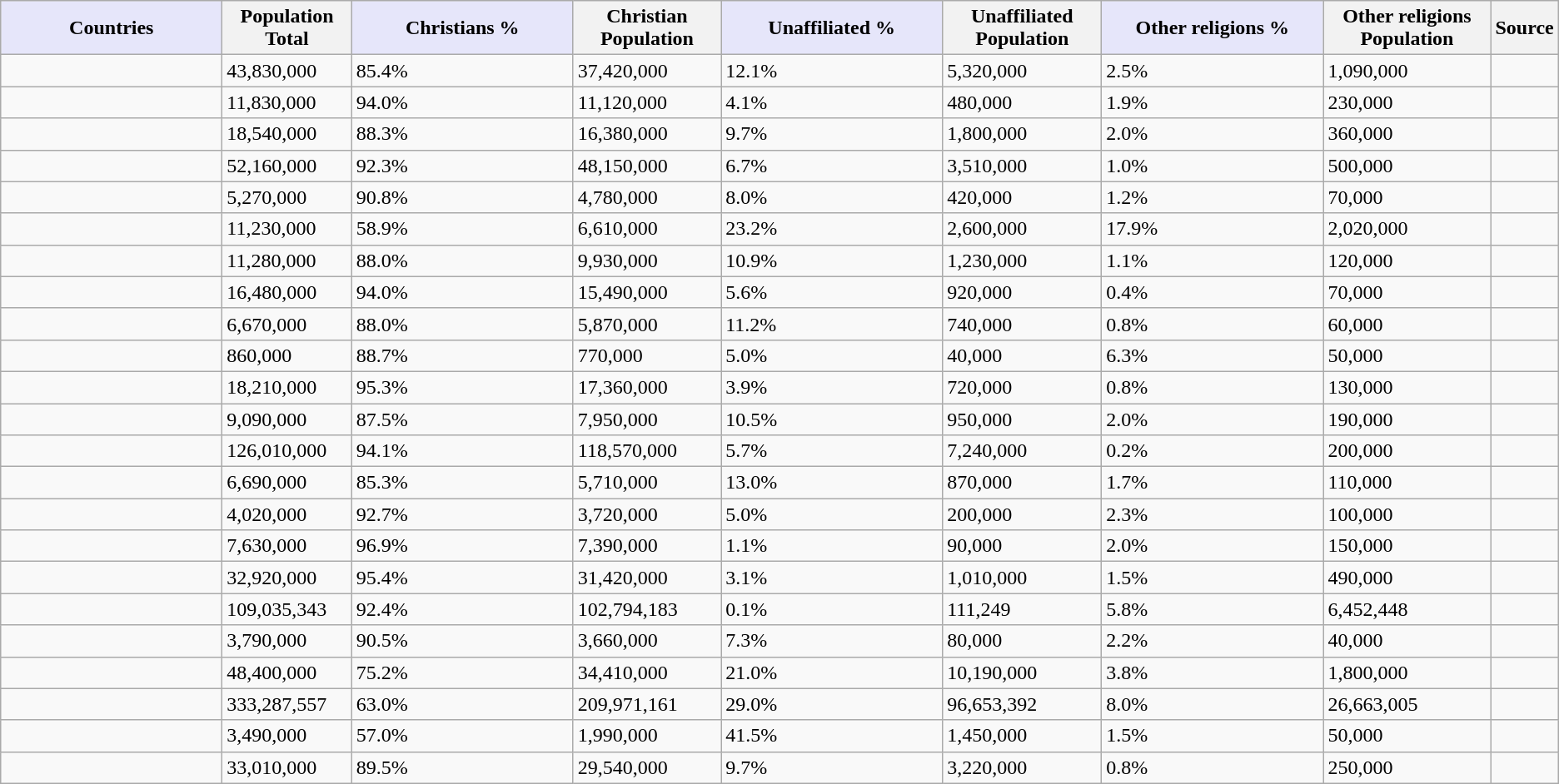<table class="wikitable sortable">
<tr>
<th width="170 px" style="background:Lavender; color:Black">Countries</th>
<th>Population Total</th>
<th width="170 px" style="background:Lavender; color:Black">Christians %</th>
<th>Christian Population</th>
<th width="170 px" style="background:Lavender; color:Black">Unaffiliated %</th>
<th>Unaffiliated Population</th>
<th width="170 px" style="background:Lavender; color:Black">Other religions %</th>
<th>Other religions Population</th>
<th>Source</th>
</tr>
<tr>
<td></td>
<td>43,830,000</td>
<td>85.4%</td>
<td>37,420,000</td>
<td>12.1%</td>
<td>5,320,000</td>
<td>2.5%</td>
<td>1,090,000</td>
<td></td>
</tr>
<tr>
<td></td>
<td>11,830,000</td>
<td>94.0%</td>
<td>11,120,000</td>
<td>4.1%</td>
<td>480,000</td>
<td>1.9%</td>
<td>230,000</td>
<td></td>
</tr>
<tr>
<td></td>
<td>18,540,000</td>
<td>88.3%</td>
<td>16,380,000</td>
<td>9.7%</td>
<td>1,800,000</td>
<td>2.0%</td>
<td>360,000</td>
<td></td>
</tr>
<tr>
<td></td>
<td>52,160,000</td>
<td>92.3%</td>
<td>48,150,000</td>
<td>6.7%</td>
<td>3,510,000</td>
<td>1.0%</td>
<td>500,000</td>
<td></td>
</tr>
<tr>
<td></td>
<td>5,270,000</td>
<td>90.8%</td>
<td>4,780,000</td>
<td>8.0%</td>
<td>420,000</td>
<td>1.2%</td>
<td>70,000</td>
<td></td>
</tr>
<tr>
<td></td>
<td>11,230,000</td>
<td>58.9%</td>
<td>6,610,000</td>
<td>23.2%</td>
<td>2,600,000</td>
<td>17.9%</td>
<td>2,020,000</td>
<td></td>
</tr>
<tr>
<td></td>
<td>11,280,000</td>
<td>88.0%</td>
<td>9,930,000</td>
<td>10.9%</td>
<td>1,230,000</td>
<td>1.1%</td>
<td>120,000</td>
<td></td>
</tr>
<tr>
<td></td>
<td>16,480,000</td>
<td>94.0%</td>
<td>15,490,000</td>
<td>5.6%</td>
<td>920,000</td>
<td>0.4%</td>
<td>70,000</td>
<td></td>
</tr>
<tr>
<td></td>
<td>6,670,000</td>
<td>88.0%</td>
<td>5,870,000</td>
<td>11.2%</td>
<td>740,000</td>
<td>0.8%</td>
<td>60,000</td>
<td></td>
</tr>
<tr>
<td></td>
<td>860,000</td>
<td>88.7%</td>
<td>770,000</td>
<td>5.0%</td>
<td>40,000</td>
<td>6.3%</td>
<td>50,000</td>
<td></td>
</tr>
<tr>
<td></td>
<td>18,210,000</td>
<td>95.3%</td>
<td>17,360,000</td>
<td>3.9%</td>
<td>720,000</td>
<td>0.8%</td>
<td>130,000</td>
<td></td>
</tr>
<tr>
<td></td>
<td>9,090,000</td>
<td>87.5%</td>
<td>7,950,000</td>
<td>10.5%</td>
<td>950,000</td>
<td>2.0%</td>
<td>190,000</td>
<td></td>
</tr>
<tr>
<td></td>
<td>126,010,000</td>
<td>94.1%</td>
<td>118,570,000</td>
<td>5.7%</td>
<td>7,240,000</td>
<td>0.2%</td>
<td>200,000</td>
<td></td>
</tr>
<tr>
<td></td>
<td>6,690,000</td>
<td>85.3%</td>
<td>5,710,000</td>
<td>13.0%</td>
<td>870,000</td>
<td>1.7%</td>
<td>110,000</td>
<td></td>
</tr>
<tr>
<td></td>
<td>4,020,000</td>
<td>92.7%</td>
<td>3,720,000</td>
<td>5.0%</td>
<td>200,000</td>
<td>2.3%</td>
<td>100,000</td>
<td></td>
</tr>
<tr>
<td></td>
<td>7,630,000</td>
<td>96.9%</td>
<td>7,390,000</td>
<td>1.1%</td>
<td>90,000</td>
<td>2.0%</td>
<td>150,000</td>
<td></td>
</tr>
<tr>
<td></td>
<td>32,920,000</td>
<td>95.4%</td>
<td>31,420,000</td>
<td>3.1%</td>
<td>1,010,000</td>
<td>1.5%</td>
<td>490,000</td>
<td></td>
</tr>
<tr>
<td></td>
<td>109,035,343</td>
<td>92.4%</td>
<td>102,794,183</td>
<td>0.1%</td>
<td>111,249</td>
<td>5.8%</td>
<td>6,452,448</td>
<td></td>
</tr>
<tr>
<td></td>
<td>3,790,000</td>
<td>90.5%</td>
<td>3,660,000</td>
<td>7.3%</td>
<td>80,000</td>
<td>2.2%</td>
<td>40,000</td>
<td></td>
</tr>
<tr>
<td></td>
<td>48,400,000</td>
<td>75.2%</td>
<td>34,410,000</td>
<td>21.0%</td>
<td>10,190,000</td>
<td>3.8%</td>
<td>1,800,000</td>
<td></td>
</tr>
<tr>
<td></td>
<td>333,287,557</td>
<td>63.0%</td>
<td>209,971,161</td>
<td>29.0%</td>
<td>96,653,392</td>
<td>8.0%</td>
<td>26,663,005</td>
<td></td>
</tr>
<tr>
<td></td>
<td>3,490,000</td>
<td>57.0%</td>
<td>1,990,000</td>
<td>41.5%</td>
<td>1,450,000</td>
<td>1.5%</td>
<td>50,000</td>
<td></td>
</tr>
<tr>
<td></td>
<td>33,010,000</td>
<td>89.5%</td>
<td>29,540,000</td>
<td>9.7%</td>
<td>3,220,000</td>
<td>0.8%</td>
<td>250,000</td>
<td></td>
</tr>
</table>
